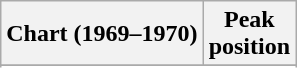<table class="wikitable sortable plainrowheaders">
<tr>
<th scope="col">Chart (1969–1970)</th>
<th scope="col">Peak<br>position</th>
</tr>
<tr>
</tr>
<tr>
</tr>
<tr>
</tr>
<tr>
</tr>
</table>
